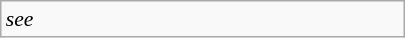<table class="wikitable floatright" style="font-size: 0.9em; width: 270px;">
<tr>
<td><em>see </em></td>
</tr>
</table>
